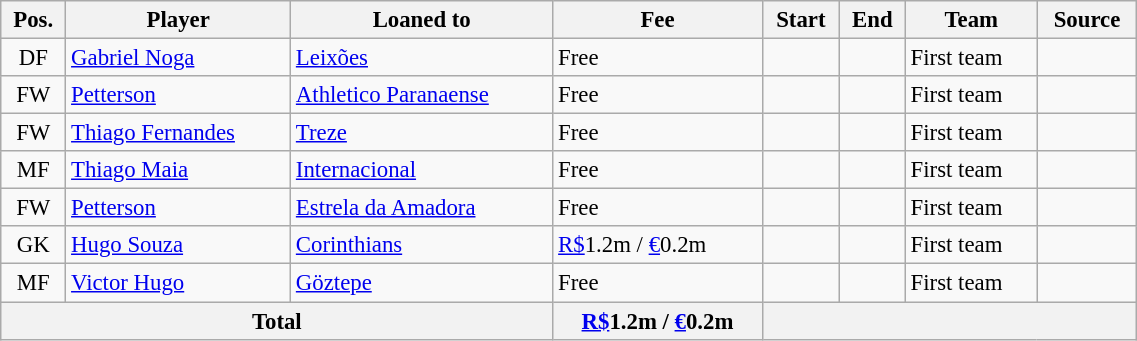<table class="wikitable" width="60%" style="text-align:center; font-size:95%; text-align:left">
<tr>
<th>Pos.</th>
<th>Player</th>
<th>Loaned to</th>
<th>Fee</th>
<th>Start</th>
<th>End</th>
<th>Team</th>
<th>Source</th>
</tr>
<tr>
<td style="text-align:center;">DF</td>
<td> <a href='#'>Gabriel Noga</a></td>
<td> <a href='#'>Leixões</a></td>
<td>Free</td>
<td></td>
<td></td>
<td>First team</td>
<td style="text-align:center;"></td>
</tr>
<tr>
<td style="text-align:center;">FW</td>
<td> <a href='#'>Petterson</a></td>
<td> <a href='#'>Athletico Paranaense</a></td>
<td>Free</td>
<td></td>
<td></td>
<td>First team</td>
<td style="text-align:center;"></td>
</tr>
<tr>
<td style="text-align:center;">FW</td>
<td> <a href='#'>Thiago Fernandes</a></td>
<td> <a href='#'>Treze</a></td>
<td>Free</td>
<td></td>
<td></td>
<td>First team</td>
<td style="text-align:center;"></td>
</tr>
<tr>
<td style="text-align:center;">MF</td>
<td> <a href='#'>Thiago Maia</a></td>
<td> <a href='#'>Internacional</a></td>
<td>Free</td>
<td></td>
<td></td>
<td>First team</td>
<td style="text-align:center;"></td>
</tr>
<tr>
<td style="text-align:center;">FW</td>
<td> <a href='#'>Petterson</a></td>
<td> <a href='#'>Estrela da Amadora</a></td>
<td>Free</td>
<td></td>
<td></td>
<td>First team</td>
<td style="text-align:center;"></td>
</tr>
<tr>
<td style="text-align:center;">GK</td>
<td> <a href='#'>Hugo Souza</a></td>
<td> <a href='#'>Corinthians</a></td>
<td><a href='#'>R$</a>1.2m / <a href='#'>€</a>0.2m</td>
<td></td>
<td></td>
<td>First team</td>
<td style="text-align:center;"></td>
</tr>
<tr>
<td style="text-align:center;">MF</td>
<td> <a href='#'>Victor Hugo</a></td>
<td> <a href='#'>Göztepe</a></td>
<td>Free</td>
<td></td>
<td></td>
<td>First team</td>
<td style="text-align:center;"></td>
</tr>
<tr>
<th colspan="3">Total</th>
<th><a href='#'>R$</a>1.2m / <a href='#'>€</a>0.2m</th>
<th colspan="4"></th>
</tr>
</table>
